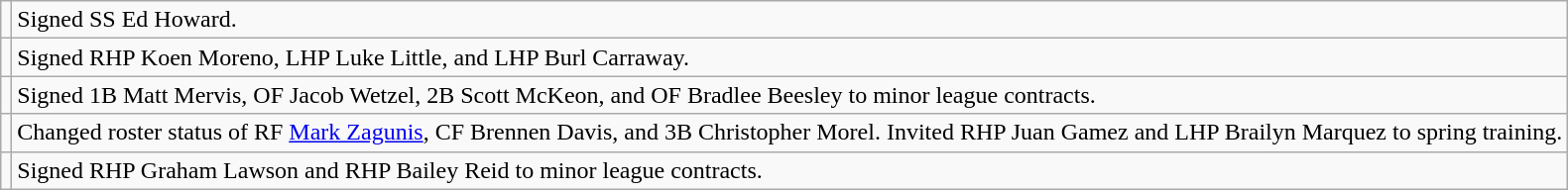<table class="wikitable">
<tr>
<td></td>
<td>Signed SS Ed Howard.</td>
</tr>
<tr>
<td></td>
<td>Signed RHP Koen Moreno, LHP Luke Little, and LHP Burl Carraway.</td>
</tr>
<tr>
<td></td>
<td>Signed 1B Matt Mervis, OF Jacob Wetzel, 2B Scott McKeon, and OF Bradlee Beesley to minor league contracts.</td>
</tr>
<tr>
<td></td>
<td>Changed roster status of RF <a href='#'>Mark Zagunis</a>, CF Brennen Davis, and 3B Christopher Morel. Invited RHP Juan Gamez and LHP Brailyn Marquez to spring training.</td>
</tr>
<tr>
<td></td>
<td>Signed RHP Graham Lawson and RHP Bailey Reid to minor league contracts.</td>
</tr>
</table>
